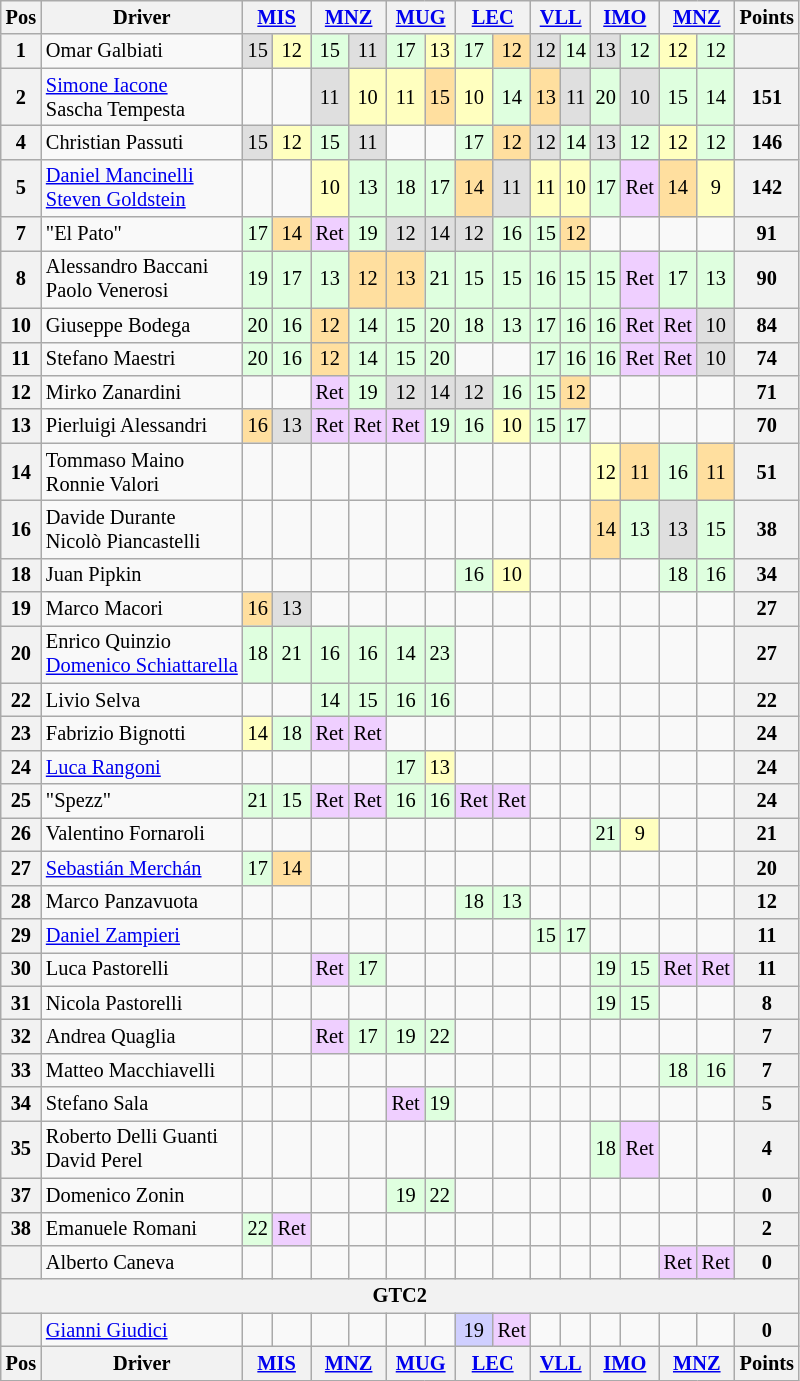<table class="wikitable" style="font-size:85%; text-align:center">
<tr style="background:#f9f9f9" valign="top">
<th valign="middle">Pos</th>
<th valign="middle">Driver</th>
<th colspan=2><a href='#'>MIS</a><br></th>
<th colspan=2><a href='#'>MNZ</a><br></th>
<th colspan=2><a href='#'>MUG</a><br></th>
<th colspan=2><a href='#'>LEC</a><br></th>
<th colspan=2><a href='#'>VLL</a><br></th>
<th colspan=2><a href='#'>IMO</a><br></th>
<th colspan=2><a href='#'>MNZ</a><br></th>
<th valign="middle">Points</th>
</tr>
<tr>
<th>1</th>
<td align=left> Omar Galbiati</td>
<td style="background:#DFDFDF;">15</td>
<td style="background:#FFFFBF;">12</td>
<td style="background:#DFFFDF;">15</td>
<td style="background:#DFDFDF;">11</td>
<td style="background:#DFFFDF;">17</td>
<td style="background:#FFFFBF;">13</td>
<td style="background:#DFFFDF;">17</td>
<td style="background:#FFDF9F;">12</td>
<td style="background:#DFDFDF;">12</td>
<td style="background:#DFFFDF;">14</td>
<td style="background:#DFDFDF;">13</td>
<td style="background:#DFFFDF;">12</td>
<td style="background:#FFFFBF;">12</td>
<td style="background:#DFFFDF;">12</td>
<th></th>
</tr>
<tr>
<th>2</th>
<td align=left> <a href='#'>Simone Iacone</a><br> Sascha Tempesta</td>
<td></td>
<td></td>
<td style="background:#DFDFDF;">11</td>
<td style="background:#FFFFBF;">10</td>
<td style="background:#FFFFBF;">11</td>
<td style="background:#FFDF9F;">15</td>
<td style="background:#FFFFBF;">10</td>
<td style="background:#DFFFDF;">14</td>
<td style="background:#FFDF9F;">13</td>
<td style="background:#DFDFDF;">11</td>
<td style="background:#DFFFDF;">20</td>
<td style="background:#DFDFDF;">10</td>
<td style="background:#DFFFDF;">15</td>
<td style="background:#DFFFDF;">14</td>
<th>151</th>
</tr>
<tr>
<th>4</th>
<td align=left> Christian Passuti</td>
<td style="background:#DFDFDF;">15</td>
<td style="background:#FFFFBF;">12</td>
<td style="background:#DFFFDF;">15</td>
<td style="background:#DFDFDF;">11</td>
<td></td>
<td></td>
<td style="background:#DFFFDF;">17</td>
<td style="background:#FFDF9F;">12</td>
<td style="background:#DFDFDF;">12</td>
<td style="background:#DFFFDF;">14</td>
<td style="background:#DFDFDF;">13</td>
<td style="background:#DFFFDF;">12</td>
<td style="background:#FFFFBF;">12</td>
<td style="background:#DFFFDF;">12</td>
<th>146</th>
</tr>
<tr>
<th>5</th>
<td align=left> <a href='#'>Daniel Mancinelli</a><br> <a href='#'>Steven Goldstein</a></td>
<td></td>
<td></td>
<td style="background:#FFFFBF;">10</td>
<td style="background:#DFFFDF;">13</td>
<td style="background:#DFFFDF;">18</td>
<td style="background:#DFFFDF;">17</td>
<td style="background:#FFDF9F;">14</td>
<td style="background:#DFDFDF;">11</td>
<td style="background:#FFFFBF;">11</td>
<td style="background:#FFFFBF;">10</td>
<td style="background:#DFFFDF;">17</td>
<td style="background:#efcfff;">Ret</td>
<td style="background:#FFDF9F;">14</td>
<td style="background:#FFFFBF;">9</td>
<th>142</th>
</tr>
<tr>
<th>7</th>
<td align=left> "El Pato"</td>
<td style="background:#DFFFDF;">17</td>
<td style="background:#FFDF9F;">14</td>
<td style="background:#efcfff;">Ret</td>
<td style="background:#DFFFDF;">19</td>
<td style="background:#DFDFDF;">12</td>
<td style="background:#DFDFDF;">14</td>
<td style="background:#DFDFDF;">12</td>
<td style="background:#DFFFDF;">16</td>
<td style="background:#DFFFDF;">15</td>
<td style="background:#FFDF9F;">12</td>
<td></td>
<td></td>
<td></td>
<td></td>
<th>91</th>
</tr>
<tr>
<th>8</th>
<td align=left> Alessandro Baccani<br> Paolo Venerosi</td>
<td style="background:#DFFFDF;">19</td>
<td style="background:#DFFFDF;">17</td>
<td style="background:#DFFFDF;">13</td>
<td style="background:#FFDF9F;">12</td>
<td style="background:#FFDF9F;">13</td>
<td style="background:#DFFFDF;">21</td>
<td style="background:#DFFFDF;">15</td>
<td style="background:#DFFFDF;">15</td>
<td style="background:#DFFFDF;">16</td>
<td style="background:#DFFFDF;">15</td>
<td style="background:#DFFFDF;">15</td>
<td style="background:#efcfff;">Ret</td>
<td style="background:#DFFFDF;">17</td>
<td style="background:#DFFFDF;">13</td>
<th>90</th>
</tr>
<tr>
<th>10</th>
<td align=left> Giuseppe Bodega</td>
<td style="background:#DFFFDF;">20</td>
<td style="background:#DFFFDF;">16</td>
<td style="background:#FFDF9F;">12</td>
<td style="background:#DFFFDF;">14</td>
<td style="background:#DFFFDF;">15</td>
<td style="background:#DFFFDF;">20</td>
<td style="background:#DFFFDF;">18</td>
<td style="background:#DFFFDF;">13</td>
<td style="background:#DFFFDF;">17</td>
<td style="background:#DFFFDF;">16</td>
<td style="background:#DFFFDF;">16</td>
<td style="background:#efcfff;">Ret</td>
<td style="background:#efcfff;">Ret</td>
<td style="background:#DFDFDF;">10</td>
<th>84</th>
</tr>
<tr>
<th>11</th>
<td align=left> Stefano Maestri</td>
<td style="background:#DFFFDF;">20</td>
<td style="background:#DFFFDF;">16</td>
<td style="background:#FFDF9F;">12</td>
<td style="background:#DFFFDF;">14</td>
<td style="background:#DFFFDF;">15</td>
<td style="background:#DFFFDF;">20</td>
<td></td>
<td></td>
<td style="background:#DFFFDF;">17</td>
<td style="background:#DFFFDF;">16</td>
<td style="background:#DFFFDF;">16</td>
<td style="background:#efcfff;">Ret</td>
<td style="background:#efcfff;">Ret</td>
<td style="background:#DFDFDF;">10</td>
<th>74</th>
</tr>
<tr>
<th>12</th>
<td align=left> Mirko Zanardini</td>
<td></td>
<td></td>
<td style="background:#efcfff;">Ret</td>
<td style="background:#DFFFDF;">19</td>
<td style="background:#DFDFDF;">12</td>
<td style="background:#DFDFDF;">14</td>
<td style="background:#DFDFDF;">12</td>
<td style="background:#DFFFDF;">16</td>
<td style="background:#DFFFDF;">15</td>
<td style="background:#FFDF9F;">12</td>
<td></td>
<td></td>
<td></td>
<td></td>
<th>71</th>
</tr>
<tr>
<th>13</th>
<td align=left> Pierluigi Alessandri</td>
<td style="background:#FFDF9F;">16</td>
<td style="background:#DFDFDF;">13</td>
<td style="background:#efcfff;">Ret</td>
<td style="background:#efcfff;">Ret</td>
<td style="background:#efcfff;">Ret</td>
<td style="background:#DFFFDF;">19</td>
<td style="background:#DFFFDF;">16</td>
<td style="background:#FFFFBF;">10</td>
<td style="background:#DFFFDF;">15</td>
<td style="background:#DFFFDF;">17</td>
<td></td>
<td></td>
<td></td>
<td></td>
<th>70</th>
</tr>
<tr>
<th>14</th>
<td align=left> Tommaso Maino<br> Ronnie Valori</td>
<td></td>
<td></td>
<td></td>
<td></td>
<td></td>
<td></td>
<td></td>
<td></td>
<td></td>
<td></td>
<td style="background:#FFFFBF;">12</td>
<td style="background:#FFDF9F;">11</td>
<td style="background:#DFFFDF;">16</td>
<td style="background:#FFDF9F;">11</td>
<th>51</th>
</tr>
<tr>
<th>16</th>
<td align=left> Davide Durante<br> Nicolò Piancastelli</td>
<td></td>
<td></td>
<td></td>
<td></td>
<td></td>
<td></td>
<td></td>
<td></td>
<td></td>
<td></td>
<td style="background:#FFDF9F;">14</td>
<td style="background:#DFFFDF;">13</td>
<td style="background:#DFDFDF;">13</td>
<td style="background:#DFFFDF;">15</td>
<th>38</th>
</tr>
<tr>
<th>18</th>
<td align=left> Juan Pipkin</td>
<td></td>
<td></td>
<td></td>
<td></td>
<td></td>
<td></td>
<td style="background:#DFFFDF;">16</td>
<td style="background:#FFFFBF;">10</td>
<td></td>
<td></td>
<td></td>
<td></td>
<td style="background:#DFFFDF;">18</td>
<td style="background:#DFFFDF;">16</td>
<th>34</th>
</tr>
<tr>
<th>19</th>
<td align=left> Marco Macori</td>
<td style="background:#FFDF9F;">16</td>
<td style="background:#DFDFDF;">13</td>
<td></td>
<td></td>
<td></td>
<td></td>
<td></td>
<td></td>
<td></td>
<td></td>
<td></td>
<td></td>
<td></td>
<td></td>
<th>27</th>
</tr>
<tr>
<th>20</th>
<td align=left> Enrico Quinzio<br> <a href='#'>Domenico Schiattarella</a></td>
<td style="background:#DFFFDF;">18</td>
<td style="background:#DFFFDF;">21</td>
<td style="background:#DFFFDF;">16</td>
<td style="background:#DFFFDF;">16</td>
<td style="background:#DFFFDF;">14</td>
<td style="background:#DFFFDF;">23</td>
<td></td>
<td></td>
<td></td>
<td></td>
<td></td>
<td></td>
<td></td>
<td></td>
<th>27</th>
</tr>
<tr>
<th>22</th>
<td align=left> Livio Selva</td>
<td></td>
<td></td>
<td style="background:#DFFFDF;">14</td>
<td style="background:#DFFFDF;">15</td>
<td style="background:#DFFFDF;">16</td>
<td style="background:#DFFFDF;">16</td>
<td></td>
<td></td>
<td></td>
<td></td>
<td></td>
<td></td>
<td></td>
<td></td>
<th>22</th>
</tr>
<tr>
<th>23</th>
<td align=left> Fabrizio Bignotti</td>
<td style="background:#FFFFBF;">14</td>
<td style="background:#DFFFDF;">18</td>
<td style="background:#efcfff;">Ret</td>
<td style="background:#efcfff;">Ret</td>
<td></td>
<td></td>
<td></td>
<td></td>
<td></td>
<td></td>
<td></td>
<td></td>
<td></td>
<td></td>
<th>24</th>
</tr>
<tr>
<th>24</th>
<td align=left> <a href='#'>Luca Rangoni</a></td>
<td></td>
<td></td>
<td></td>
<td></td>
<td style="background:#DFFFDF;">17</td>
<td style="background:#FFFFBF;">13</td>
<td></td>
<td></td>
<td></td>
<td></td>
<td></td>
<td></td>
<td></td>
<td></td>
<th>24</th>
</tr>
<tr>
<th>25</th>
<td align=left> "Spezz"</td>
<td style="background:#DFFFDF;">21</td>
<td style="background:#DFFFDF;">15</td>
<td style="background:#efcfff;">Ret</td>
<td style="background:#efcfff;">Ret</td>
<td style="background:#DFFFDF;">16</td>
<td style="background:#DFFFDF;">16</td>
<td style="background:#efcfff;">Ret</td>
<td style="background:#efcfff;">Ret</td>
<td></td>
<td></td>
<td></td>
<td></td>
<td></td>
<td></td>
<th>24</th>
</tr>
<tr>
<th>26</th>
<td align=left> Valentino Fornaroli</td>
<td></td>
<td></td>
<td></td>
<td></td>
<td></td>
<td></td>
<td></td>
<td></td>
<td></td>
<td></td>
<td style="background:#DFFFDF;">21</td>
<td style="background:#FFFFBF;">9</td>
<td></td>
<td></td>
<th>21</th>
</tr>
<tr>
<th>27</th>
<td align=left> <a href='#'>Sebastián Merchán</a></td>
<td style="background:#DFFFDF;">17</td>
<td style="background:#FFDF9F;">14</td>
<td></td>
<td></td>
<td></td>
<td></td>
<td></td>
<td></td>
<td></td>
<td></td>
<td></td>
<td></td>
<td></td>
<td></td>
<th>20</th>
</tr>
<tr>
<th>28</th>
<td align=left> Marco Panzavuota</td>
<td></td>
<td></td>
<td></td>
<td></td>
<td></td>
<td></td>
<td style="background:#DFFFDF;">18</td>
<td style="background:#DFFFDF;">13</td>
<td></td>
<td></td>
<td></td>
<td></td>
<td></td>
<td></td>
<th>12</th>
</tr>
<tr>
<th>29</th>
<td align=left> <a href='#'>Daniel Zampieri</a></td>
<td></td>
<td></td>
<td></td>
<td></td>
<td></td>
<td></td>
<td></td>
<td></td>
<td style="background:#DFFFDF;">15</td>
<td style="background:#DFFFDF;">17</td>
<td></td>
<td></td>
<td></td>
<td></td>
<th>11</th>
</tr>
<tr>
<th>30</th>
<td align=left> Luca Pastorelli</td>
<td></td>
<td></td>
<td style="background:#efcfff;">Ret</td>
<td style="background:#DFFFDF;">17</td>
<td></td>
<td></td>
<td></td>
<td></td>
<td></td>
<td></td>
<td style="background:#DFFFDF;">19</td>
<td style="background:#DFFFDF;">15</td>
<td style="background:#efcfff;">Ret</td>
<td style="background:#efcfff;">Ret</td>
<th>11</th>
</tr>
<tr>
<th>31</th>
<td align=left> Nicola Pastorelli</td>
<td></td>
<td></td>
<td></td>
<td></td>
<td></td>
<td></td>
<td></td>
<td></td>
<td></td>
<td></td>
<td style="background:#DFFFDF;">19</td>
<td style="background:#DFFFDF;">15</td>
<td></td>
<td></td>
<th>8</th>
</tr>
<tr>
<th>32</th>
<td align=left> Andrea Quaglia</td>
<td></td>
<td></td>
<td style="background:#efcfff;">Ret</td>
<td style="background:#DFFFDF;">17</td>
<td style="background:#DFFFDF;">19</td>
<td style="background:#DFFFDF;">22</td>
<td></td>
<td></td>
<td></td>
<td></td>
<td></td>
<td></td>
<td></td>
<td></td>
<th>7</th>
</tr>
<tr>
<th>33</th>
<td align=left> Matteo Macchiavelli</td>
<td></td>
<td></td>
<td></td>
<td></td>
<td></td>
<td></td>
<td></td>
<td></td>
<td></td>
<td></td>
<td></td>
<td></td>
<td style="background:#DFFFDF;">18</td>
<td style="background:#DFFFDF;">16</td>
<th>7</th>
</tr>
<tr>
<th>34</th>
<td align=left> Stefano Sala</td>
<td></td>
<td></td>
<td></td>
<td></td>
<td style="background:#efcfff;">Ret</td>
<td style="background:#DFFFDF;">19</td>
<td></td>
<td></td>
<td></td>
<td></td>
<td></td>
<td></td>
<td></td>
<td></td>
<th>5</th>
</tr>
<tr>
<th>35</th>
<td align=left> Roberto Delli Guanti<br> David Perel</td>
<td></td>
<td></td>
<td></td>
<td></td>
<td></td>
<td></td>
<td></td>
<td></td>
<td></td>
<td></td>
<td style="background:#DFFFDF;">18</td>
<td style="background:#efcfff;">Ret</td>
<td></td>
<td></td>
<th>4</th>
</tr>
<tr>
<th>37</th>
<td align=left> Domenico Zonin</td>
<td></td>
<td></td>
<td></td>
<td></td>
<td style="background:#DFFFDF;">19</td>
<td style="background:#DFFFDF;">22</td>
<td></td>
<td></td>
<td></td>
<td></td>
<td></td>
<td></td>
<td></td>
<td></td>
<th>0</th>
</tr>
<tr>
<th>38</th>
<td align=left> Emanuele Romani</td>
<td style="background:#DFFFDF;">22</td>
<td style="background:#efcfff;">Ret</td>
<td></td>
<td></td>
<td></td>
<td></td>
<td></td>
<td></td>
<td></td>
<td></td>
<td></td>
<td></td>
<td></td>
<td></td>
<th>2</th>
</tr>
<tr>
<th></th>
<td align=left> Alberto Caneva</td>
<td></td>
<td></td>
<td></td>
<td></td>
<td></td>
<td></td>
<td></td>
<td></td>
<td></td>
<td></td>
<td></td>
<td></td>
<td style="background:#efcfff;">Ret</td>
<td style="background:#efcfff;">Ret</td>
<th>0</th>
</tr>
<tr>
<th colspan=17>GTC2</th>
</tr>
<tr>
<th></th>
<td align=left> <a href='#'>Gianni Giudici</a></td>
<td></td>
<td></td>
<td></td>
<td></td>
<td></td>
<td></td>
<td style="background:#cfcfff;">19</td>
<td style="background:#efcfff;">Ret</td>
<td></td>
<td></td>
<td></td>
<td></td>
<td></td>
<td></td>
<th>0</th>
</tr>
<tr style="background:#f9f9f9" valign="top">
<th valign="middle">Pos</th>
<th valign="middle">Driver</th>
<th colspan=2><a href='#'>MIS</a><br></th>
<th colspan=2><a href='#'>MNZ</a><br></th>
<th colspan=2><a href='#'>MUG</a><br></th>
<th colspan=2><a href='#'>LEC</a><br></th>
<th colspan=2><a href='#'>VLL</a><br></th>
<th colspan=2><a href='#'>IMO</a><br></th>
<th colspan=2><a href='#'>MNZ</a><br></th>
<th valign="middle">Points</th>
</tr>
</table>
